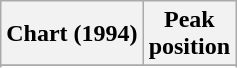<table class="wikitable sortable plainrowheaders" style="text-align:center">
<tr>
<th scope="col">Chart (1994)</th>
<th scope="col">Peak<br> position</th>
</tr>
<tr>
</tr>
<tr>
</tr>
</table>
